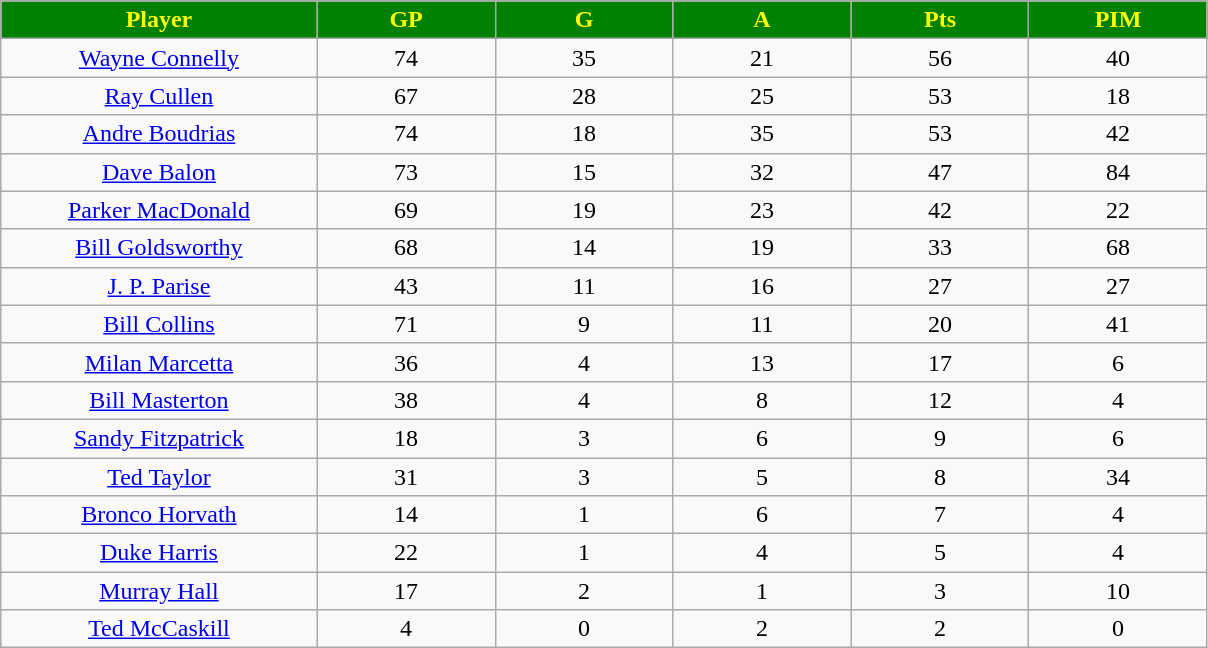<table class="wikitable sortable">
<tr>
<th style="background:green;color:yellow;" width="16%">Player</th>
<th style="background:green;color:yellow;" width="9%">GP</th>
<th style="background:green;color:yellow;" width="9%">G</th>
<th style="background:green;color:yellow;" width="9%">A</th>
<th style="background:green;color:yellow;" width="9%">Pts</th>
<th style="background:green;color:yellow;" width="9%">PIM</th>
</tr>
<tr align="center">
<td><a href='#'>Wayne Connelly</a></td>
<td>74</td>
<td>35</td>
<td>21</td>
<td>56</td>
<td>40</td>
</tr>
<tr align="center">
<td><a href='#'>Ray Cullen</a></td>
<td>67</td>
<td>28</td>
<td>25</td>
<td>53</td>
<td>18</td>
</tr>
<tr align="center">
<td><a href='#'>Andre Boudrias</a></td>
<td>74</td>
<td>18</td>
<td>35</td>
<td>53</td>
<td>42</td>
</tr>
<tr align="center">
<td><a href='#'>Dave Balon</a></td>
<td>73</td>
<td>15</td>
<td>32</td>
<td>47</td>
<td>84</td>
</tr>
<tr align="center">
<td><a href='#'>Parker MacDonald</a></td>
<td>69</td>
<td>19</td>
<td>23</td>
<td>42</td>
<td>22</td>
</tr>
<tr align="center">
<td><a href='#'>Bill Goldsworthy</a></td>
<td>68</td>
<td>14</td>
<td>19</td>
<td>33</td>
<td>68</td>
</tr>
<tr align="center">
<td><a href='#'>J. P. Parise</a></td>
<td>43</td>
<td>11</td>
<td>16</td>
<td>27</td>
<td>27</td>
</tr>
<tr align="center">
<td><a href='#'>Bill Collins</a></td>
<td>71</td>
<td>9</td>
<td>11</td>
<td>20</td>
<td>41</td>
</tr>
<tr align="center">
<td><a href='#'>Milan Marcetta</a></td>
<td>36</td>
<td>4</td>
<td>13</td>
<td>17</td>
<td>6</td>
</tr>
<tr align="center">
<td><a href='#'>Bill Masterton</a></td>
<td>38</td>
<td>4</td>
<td>8</td>
<td>12</td>
<td>4</td>
</tr>
<tr align="center">
<td><a href='#'>Sandy Fitzpatrick</a></td>
<td>18</td>
<td>3</td>
<td>6</td>
<td>9</td>
<td>6</td>
</tr>
<tr align="center">
<td><a href='#'>Ted Taylor</a></td>
<td>31</td>
<td>3</td>
<td>5</td>
<td>8</td>
<td>34</td>
</tr>
<tr align="center">
<td><a href='#'>Bronco Horvath</a></td>
<td>14</td>
<td>1</td>
<td>6</td>
<td>7</td>
<td>4</td>
</tr>
<tr align="center">
<td><a href='#'>Duke Harris</a></td>
<td>22</td>
<td>1</td>
<td>4</td>
<td>5</td>
<td>4</td>
</tr>
<tr align="center">
<td><a href='#'>Murray Hall</a></td>
<td>17</td>
<td>2</td>
<td>1</td>
<td>3</td>
<td>10</td>
</tr>
<tr align="center">
<td><a href='#'>Ted McCaskill</a></td>
<td>4</td>
<td>0</td>
<td>2</td>
<td>2</td>
<td>0</td>
</tr>
</table>
